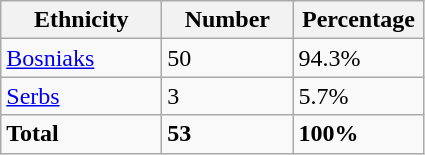<table class="wikitable">
<tr>
<th width="100px">Ethnicity</th>
<th width="80px">Number</th>
<th width="80px">Percentage</th>
</tr>
<tr>
<td><a href='#'>Bosniaks</a></td>
<td>50</td>
<td>94.3%</td>
</tr>
<tr>
<td><a href='#'>Serbs</a></td>
<td>3</td>
<td>5.7%</td>
</tr>
<tr>
<td><strong>Total</strong></td>
<td><strong>53</strong></td>
<td><strong>100%</strong></td>
</tr>
</table>
